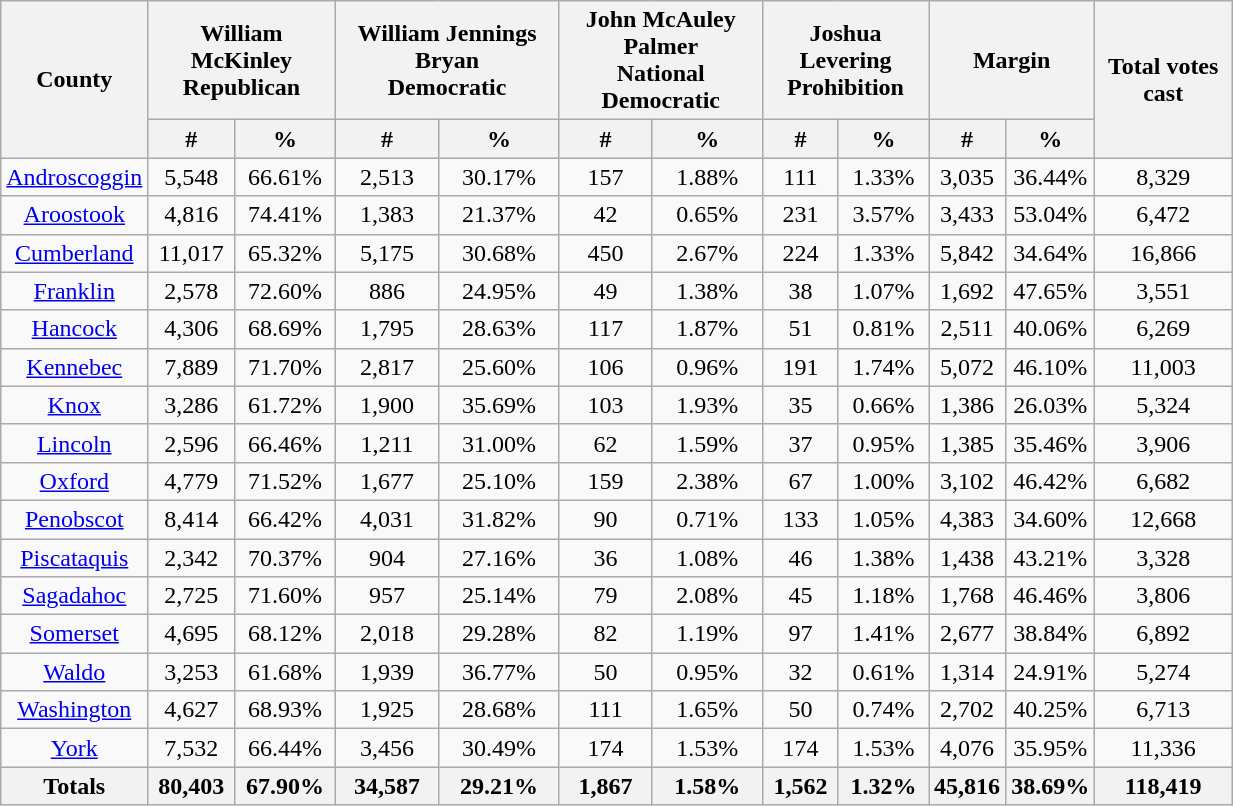<table width="65%" class="wikitable sortable">
<tr>
<th rowspan="2">County</th>
<th colspan="2">William McKinley<br>Republican</th>
<th colspan="2">William Jennings Bryan<br>Democratic</th>
<th colspan="2">John McAuley Palmer<br>National Democratic</th>
<th colspan="2">Joshua Levering<br>Prohibition</th>
<th colspan="2">Margin</th>
<th rowspan="2">Total votes cast</th>
</tr>
<tr bgcolor="lightgrey">
<th data-sort-type="number">#</th>
<th data-sort-type="number">%</th>
<th data-sort-type="number">#</th>
<th data-sort-type="number">%</th>
<th data-sort-type="number">#</th>
<th data-sort-type="number">%</th>
<th data-sort-type="number">#</th>
<th data-sort-type="number">%</th>
<th data-sort-type="number">#</th>
<th data-sort-type="number">%</th>
</tr>
<tr style="text-align:center;">
<td><a href='#'>Androscoggin</a></td>
<td>5,548</td>
<td>66.61%</td>
<td>2,513</td>
<td>30.17%</td>
<td>157</td>
<td>1.88%</td>
<td>111</td>
<td>1.33%</td>
<td>3,035</td>
<td>36.44%</td>
<td>8,329</td>
</tr>
<tr style="text-align:center;">
<td><a href='#'>Aroostook</a></td>
<td>4,816</td>
<td>74.41%</td>
<td>1,383</td>
<td>21.37%</td>
<td>42</td>
<td>0.65%</td>
<td>231</td>
<td>3.57%</td>
<td>3,433</td>
<td>53.04%</td>
<td>6,472</td>
</tr>
<tr style="text-align:center;">
<td><a href='#'>Cumberland</a></td>
<td>11,017</td>
<td>65.32%</td>
<td>5,175</td>
<td>30.68%</td>
<td>450</td>
<td>2.67%</td>
<td>224</td>
<td>1.33%</td>
<td>5,842</td>
<td>34.64%</td>
<td>16,866</td>
</tr>
<tr style="text-align:center;">
<td><a href='#'>Franklin</a></td>
<td>2,578</td>
<td>72.60%</td>
<td>886</td>
<td>24.95%</td>
<td>49</td>
<td>1.38%</td>
<td>38</td>
<td>1.07%</td>
<td>1,692</td>
<td>47.65%</td>
<td>3,551</td>
</tr>
<tr style="text-align:center;">
<td><a href='#'>Hancock</a></td>
<td>4,306</td>
<td>68.69%</td>
<td>1,795</td>
<td>28.63%</td>
<td>117</td>
<td>1.87%</td>
<td>51</td>
<td>0.81%</td>
<td>2,511</td>
<td>40.06%</td>
<td>6,269</td>
</tr>
<tr style="text-align:center;">
<td><a href='#'>Kennebec</a></td>
<td>7,889</td>
<td>71.70%</td>
<td>2,817</td>
<td>25.60%</td>
<td>106</td>
<td>0.96%</td>
<td>191</td>
<td>1.74%</td>
<td>5,072</td>
<td>46.10%</td>
<td>11,003</td>
</tr>
<tr style="text-align:center;">
<td><a href='#'>Knox</a></td>
<td>3,286</td>
<td>61.72%</td>
<td>1,900</td>
<td>35.69%</td>
<td>103</td>
<td>1.93%</td>
<td>35</td>
<td>0.66%</td>
<td>1,386</td>
<td>26.03%</td>
<td>5,324</td>
</tr>
<tr style="text-align:center;">
<td><a href='#'>Lincoln</a></td>
<td>2,596</td>
<td>66.46%</td>
<td>1,211</td>
<td>31.00%</td>
<td>62</td>
<td>1.59%</td>
<td>37</td>
<td>0.95%</td>
<td>1,385</td>
<td>35.46%</td>
<td>3,906</td>
</tr>
<tr style="text-align:center;">
<td><a href='#'>Oxford</a></td>
<td>4,779</td>
<td>71.52%</td>
<td>1,677</td>
<td>25.10%</td>
<td>159</td>
<td>2.38%</td>
<td>67</td>
<td>1.00%</td>
<td>3,102</td>
<td>46.42%</td>
<td>6,682</td>
</tr>
<tr style="text-align:center;">
<td><a href='#'>Penobscot</a></td>
<td>8,414</td>
<td>66.42%</td>
<td>4,031</td>
<td>31.82%</td>
<td>90</td>
<td>0.71%</td>
<td>133</td>
<td>1.05%</td>
<td>4,383</td>
<td>34.60%</td>
<td>12,668</td>
</tr>
<tr style="text-align:center;">
<td><a href='#'>Piscataquis</a></td>
<td>2,342</td>
<td>70.37%</td>
<td>904</td>
<td>27.16%</td>
<td>36</td>
<td>1.08%</td>
<td>46</td>
<td>1.38%</td>
<td>1,438</td>
<td>43.21%</td>
<td>3,328</td>
</tr>
<tr style="text-align:center;">
<td><a href='#'>Sagadahoc</a></td>
<td>2,725</td>
<td>71.60%</td>
<td>957</td>
<td>25.14%</td>
<td>79</td>
<td>2.08%</td>
<td>45</td>
<td>1.18%</td>
<td>1,768</td>
<td>46.46%</td>
<td>3,806</td>
</tr>
<tr style="text-align:center;">
<td><a href='#'>Somerset</a></td>
<td>4,695</td>
<td>68.12%</td>
<td>2,018</td>
<td>29.28%</td>
<td>82</td>
<td>1.19%</td>
<td>97</td>
<td>1.41%</td>
<td>2,677</td>
<td>38.84%</td>
<td>6,892</td>
</tr>
<tr style="text-align:center;">
<td><a href='#'>Waldo</a></td>
<td>3,253</td>
<td>61.68%</td>
<td>1,939</td>
<td>36.77%</td>
<td>50</td>
<td>0.95%</td>
<td>32</td>
<td>0.61%</td>
<td>1,314</td>
<td>24.91%</td>
<td>5,274</td>
</tr>
<tr style="text-align:center;">
<td><a href='#'>Washington</a></td>
<td>4,627</td>
<td>68.93%</td>
<td>1,925</td>
<td>28.68%</td>
<td>111</td>
<td>1.65%</td>
<td>50</td>
<td>0.74%</td>
<td>2,702</td>
<td>40.25%</td>
<td>6,713</td>
</tr>
<tr style="text-align:center;">
<td><a href='#'>York</a></td>
<td>7,532</td>
<td>66.44%</td>
<td>3,456</td>
<td>30.49%</td>
<td>174</td>
<td>1.53%</td>
<td>174</td>
<td>1.53%</td>
<td>4,076</td>
<td>35.95%</td>
<td>11,336</td>
</tr>
<tr>
<th>Totals</th>
<th>80,403</th>
<th>67.90%</th>
<th>34,587</th>
<th>29.21%</th>
<th>1,867</th>
<th>1.58%</th>
<th>1,562</th>
<th>1.32%</th>
<th>45,816</th>
<th>38.69%</th>
<th>118,419</th>
</tr>
</table>
